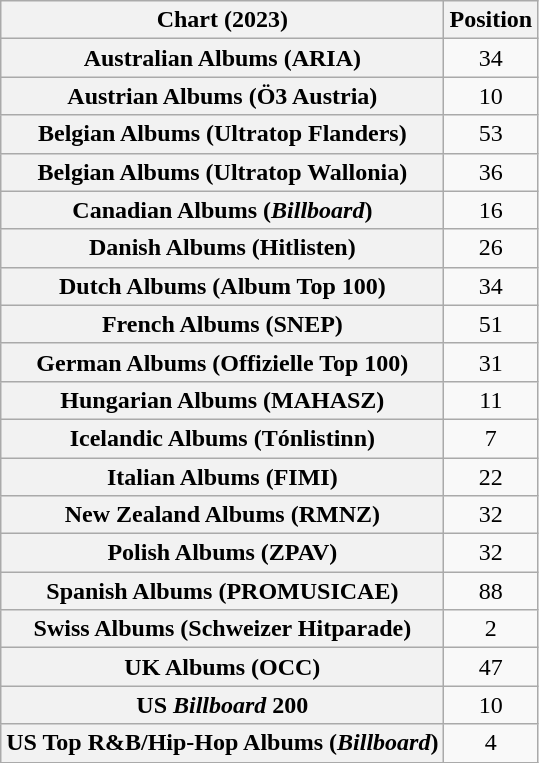<table class="wikitable sortable plainrowheaders" style="text-align:center">
<tr>
<th scope="col">Chart (2023)</th>
<th scope="col">Position</th>
</tr>
<tr>
<th scope="row">Australian Albums (ARIA)</th>
<td>34</td>
</tr>
<tr>
<th scope="row">Austrian Albums (Ö3 Austria)</th>
<td>10</td>
</tr>
<tr>
<th scope="row">Belgian Albums (Ultratop Flanders)</th>
<td>53</td>
</tr>
<tr>
<th scope="row">Belgian Albums (Ultratop Wallonia)</th>
<td>36</td>
</tr>
<tr>
<th scope="row">Canadian Albums (<em>Billboard</em>)</th>
<td>16</td>
</tr>
<tr>
<th scope="row">Danish Albums (Hitlisten)</th>
<td>26</td>
</tr>
<tr>
<th scope="row">Dutch Albums (Album Top 100)</th>
<td>34</td>
</tr>
<tr>
<th scope="row">French Albums (SNEP)</th>
<td>51</td>
</tr>
<tr>
<th scope="row">German Albums (Offizielle Top 100)</th>
<td>31</td>
</tr>
<tr>
<th scope="row">Hungarian Albums (MAHASZ)</th>
<td>11</td>
</tr>
<tr>
<th scope="row">Icelandic Albums (Tónlistinn)</th>
<td>7</td>
</tr>
<tr>
<th scope="row">Italian Albums (FIMI)</th>
<td>22</td>
</tr>
<tr>
<th scope="row">New Zealand Albums (RMNZ)</th>
<td>32</td>
</tr>
<tr>
<th scope="row">Polish Albums (ZPAV)</th>
<td>32</td>
</tr>
<tr>
<th scope="row">Spanish Albums (PROMUSICAE)</th>
<td>88</td>
</tr>
<tr>
<th scope="row">Swiss Albums (Schweizer Hitparade)</th>
<td>2</td>
</tr>
<tr>
<th scope="row">UK Albums (OCC)</th>
<td>47</td>
</tr>
<tr>
<th scope="row">US <em>Billboard</em> 200</th>
<td>10</td>
</tr>
<tr>
<th scope="row">US Top R&B/Hip-Hop Albums (<em>Billboard</em>)</th>
<td>4</td>
</tr>
</table>
